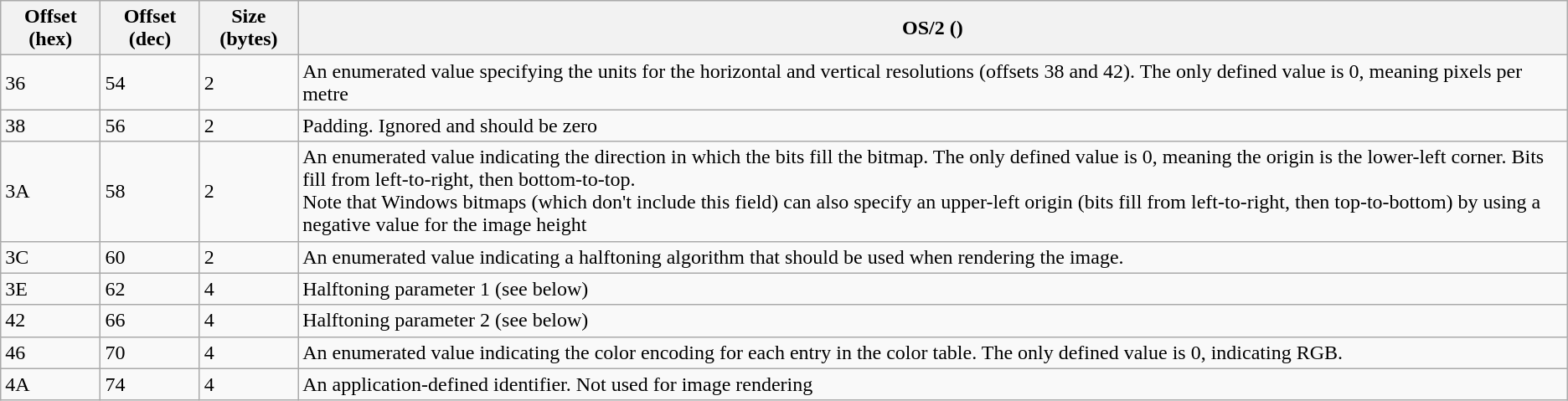<table class="wikitable">
<tr>
<th>Offset (hex)</th>
<th>Offset (dec)</th>
<th>Size (bytes)</th>
<th>OS/2  ()</th>
</tr>
<tr>
<td>36</td>
<td>54</td>
<td>2</td>
<td>An enumerated value specifying the units for the horizontal and vertical resolutions (offsets 38 and 42).  The only defined value is 0, meaning pixels per metre</td>
</tr>
<tr>
<td>38</td>
<td>56</td>
<td>2</td>
<td>Padding.  Ignored and should be zero</td>
</tr>
<tr>
<td>3A</td>
<td>58</td>
<td>2</td>
<td>An enumerated value indicating the direction in which the bits fill the bitmap.  The only defined value is 0, meaning the origin is the lower-left corner.  Bits fill from left-to-right, then bottom-to-top.<br>Note that Windows bitmaps (which don't include this field) can also specify an upper-left origin (bits fill from left-to-right, then top-to-bottom) by using a negative value for the image height</td>
</tr>
<tr>
<td>3C</td>
<td>60</td>
<td>2</td>
<td>An enumerated value indicating a halftoning algorithm that should be used when rendering the image.</td>
</tr>
<tr>
<td>3E</td>
<td>62</td>
<td>4</td>
<td>Halftoning parameter 1 (see below)</td>
</tr>
<tr>
<td>42</td>
<td>66</td>
<td>4</td>
<td>Halftoning parameter 2 (see below)</td>
</tr>
<tr>
<td>46</td>
<td>70</td>
<td>4</td>
<td>An enumerated value indicating the color encoding for each entry in the color table.  The only defined value is 0, indicating RGB.</td>
</tr>
<tr>
<td>4A</td>
<td>74</td>
<td>4</td>
<td>An application-defined identifier.  Not used for image rendering</td>
</tr>
</table>
